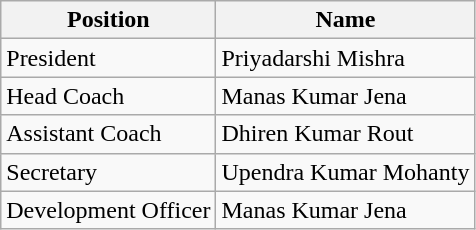<table class="wikitable">
<tr>
<th>Position</th>
<th>Name</th>
</tr>
<tr>
<td>President</td>
<td> Priyadarshi Mishra</td>
</tr>
<tr>
<td>Head Coach</td>
<td> Manas Kumar Jena</td>
</tr>
<tr>
<td>Assistant Coach</td>
<td> Dhiren Kumar Rout</td>
</tr>
<tr>
<td>Secretary</td>
<td> Upendra Kumar Mohanty</td>
</tr>
<tr>
<td>Development Officer</td>
<td> Manas Kumar Jena</td>
</tr>
</table>
